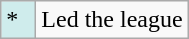<table class="wikitable">
<tr>
<td style="background:#CFECEC; width:1em">*</td>
<td>Led the league</td>
</tr>
</table>
